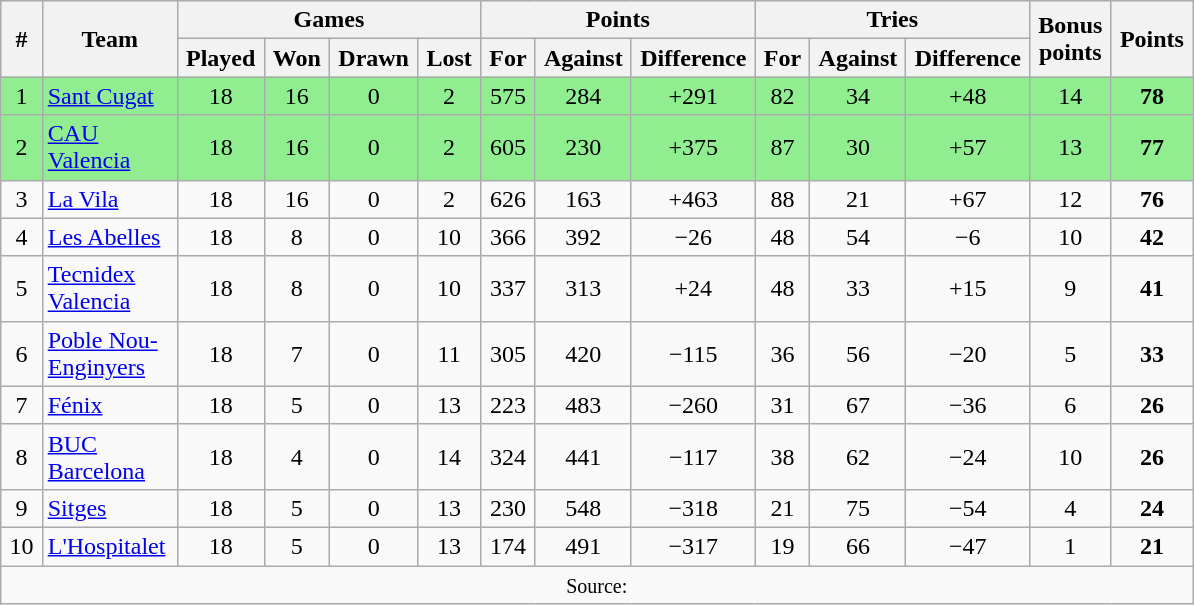<table class="wikitable" style="text-align:center">
<tr>
<th rowspan="2" style="width:0%">#</th>
<th rowspan="2" style="width:0%">Team</th>
<th colspan="4" style="width:0%">Games</th>
<th colspan="3" style="width:0%">Points</th>
<th colspan="3" style="width:0%">Tries</th>
<th rowspan="2" style="width:0%">Bonus<br>points</th>
<th rowspan="2" style="width:0%">Points</th>
</tr>
<tr>
<th style="width:0%">Played</th>
<th style="width:0%">Won</th>
<th style="width:0%">Drawn</th>
<th style="width:0%">Lost</th>
<th style="width:0%">For</th>
<th style="width:0%">Against</th>
<th style="width:0%">Difference</th>
<th style="width:0%">For</th>
<th style="width:0%">Against</th>
<th style="width:0%">Difference</th>
</tr>
<tr bgcolor=#90EE90 align=center>
<td>1</td>
<td align="left"><a href='#'>Sant Cugat</a></td>
<td>18</td>
<td>16</td>
<td>0</td>
<td>2</td>
<td>575</td>
<td>284</td>
<td>+291</td>
<td>82</td>
<td>34</td>
<td>+48</td>
<td>14</td>
<td><strong>78</strong></td>
</tr>
<tr bgcolor=#90EE90 align=center>
<td>2</td>
<td align="left"><a href='#'>CAU Valencia</a></td>
<td>18</td>
<td>16</td>
<td>0</td>
<td>2</td>
<td>605</td>
<td>230</td>
<td>+375</td>
<td>87</td>
<td>30</td>
<td>+57</td>
<td>13</td>
<td><strong>77</strong></td>
</tr>
<tr>
<td>3</td>
<td align="left"><a href='#'>La Vila</a></td>
<td>18</td>
<td>16</td>
<td>0</td>
<td>2</td>
<td>626</td>
<td>163</td>
<td>+463</td>
<td>88</td>
<td>21</td>
<td>+67</td>
<td>12</td>
<td><strong>76</strong></td>
</tr>
<tr>
<td>4</td>
<td align="left"><a href='#'>Les Abelles</a></td>
<td>18</td>
<td>8</td>
<td>0</td>
<td>10</td>
<td>366</td>
<td>392</td>
<td>−26</td>
<td>48</td>
<td>54</td>
<td>−6</td>
<td>10</td>
<td><strong>42</strong></td>
</tr>
<tr>
<td>5</td>
<td align="left"><a href='#'>Tecnidex Valencia</a></td>
<td>18</td>
<td>8</td>
<td>0</td>
<td>10</td>
<td>337</td>
<td>313</td>
<td>+24</td>
<td>48</td>
<td>33</td>
<td>+15</td>
<td>9</td>
<td><strong>41</strong></td>
</tr>
<tr>
<td>6</td>
<td align="left"><a href='#'>Poble Nou-Enginyers</a></td>
<td>18</td>
<td>7</td>
<td>0</td>
<td>11</td>
<td>305</td>
<td>420</td>
<td>−115</td>
<td>36</td>
<td>56</td>
<td>−20</td>
<td>5</td>
<td><strong>33</strong></td>
</tr>
<tr>
<td>7</td>
<td align="left"><a href='#'>Fénix</a></td>
<td>18</td>
<td>5</td>
<td>0</td>
<td>13</td>
<td>223</td>
<td>483</td>
<td>−260</td>
<td>31</td>
<td>67</td>
<td>−36</td>
<td>6</td>
<td><strong>26</strong></td>
</tr>
<tr>
<td>8</td>
<td align="left"><a href='#'>BUC Barcelona</a></td>
<td>18</td>
<td>4</td>
<td>0</td>
<td>14</td>
<td>324</td>
<td>441</td>
<td>−117</td>
<td>38</td>
<td>62</td>
<td>−24</td>
<td>10</td>
<td><strong>26</strong></td>
</tr>
<tr>
<td>9</td>
<td align="left"><a href='#'>Sitges</a></td>
<td>18</td>
<td>5</td>
<td>0</td>
<td>13</td>
<td>230</td>
<td>548</td>
<td>−318</td>
<td>21</td>
<td>75</td>
<td>−54</td>
<td>4</td>
<td><strong>24</strong></td>
</tr>
<tr>
<td>10</td>
<td align="left"><a href='#'>L'Hospitalet</a></td>
<td>18</td>
<td>5</td>
<td>0</td>
<td>13</td>
<td>174</td>
<td>491</td>
<td>−317</td>
<td>19</td>
<td>66</td>
<td>−47</td>
<td>1</td>
<td><strong>21</strong></td>
</tr>
<tr>
<td colspan="14"><small>Source:  </small></td>
</tr>
</table>
